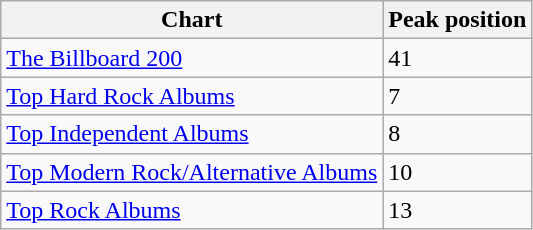<table class="wikitable sortable">
<tr>
<th>Chart</th>
<th>Peak position</th>
</tr>
<tr>
<td><a href='#'>The Billboard 200</a></td>
<td>41</td>
</tr>
<tr>
<td><a href='#'>Top Hard Rock Albums</a></td>
<td>7</td>
</tr>
<tr>
<td><a href='#'>Top Independent Albums</a></td>
<td>8</td>
</tr>
<tr>
<td><a href='#'>Top Modern Rock/Alternative Albums</a></td>
<td>10</td>
</tr>
<tr>
<td><a href='#'>Top Rock Albums</a></td>
<td>13</td>
</tr>
</table>
